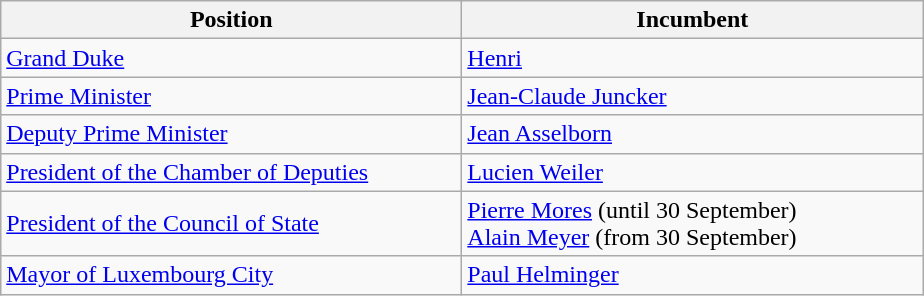<table class="wikitable">
<tr>
<th width="300">Position</th>
<th width="300">Incumbent</th>
</tr>
<tr>
<td><a href='#'>Grand Duke</a></td>
<td><a href='#'>Henri</a></td>
</tr>
<tr>
<td><a href='#'>Prime Minister</a></td>
<td><a href='#'>Jean-Claude Juncker</a></td>
</tr>
<tr>
<td><a href='#'>Deputy Prime Minister</a></td>
<td><a href='#'>Jean Asselborn</a></td>
</tr>
<tr>
<td><a href='#'>President of the Chamber of Deputies</a></td>
<td><a href='#'>Lucien Weiler</a></td>
</tr>
<tr>
<td><a href='#'>President of the Council of State</a></td>
<td><a href='#'>Pierre Mores</a> (until 30 September) <br> <a href='#'>Alain Meyer</a> (from 30 September)</td>
</tr>
<tr>
<td><a href='#'>Mayor of Luxembourg City</a></td>
<td><a href='#'>Paul Helminger</a></td>
</tr>
</table>
